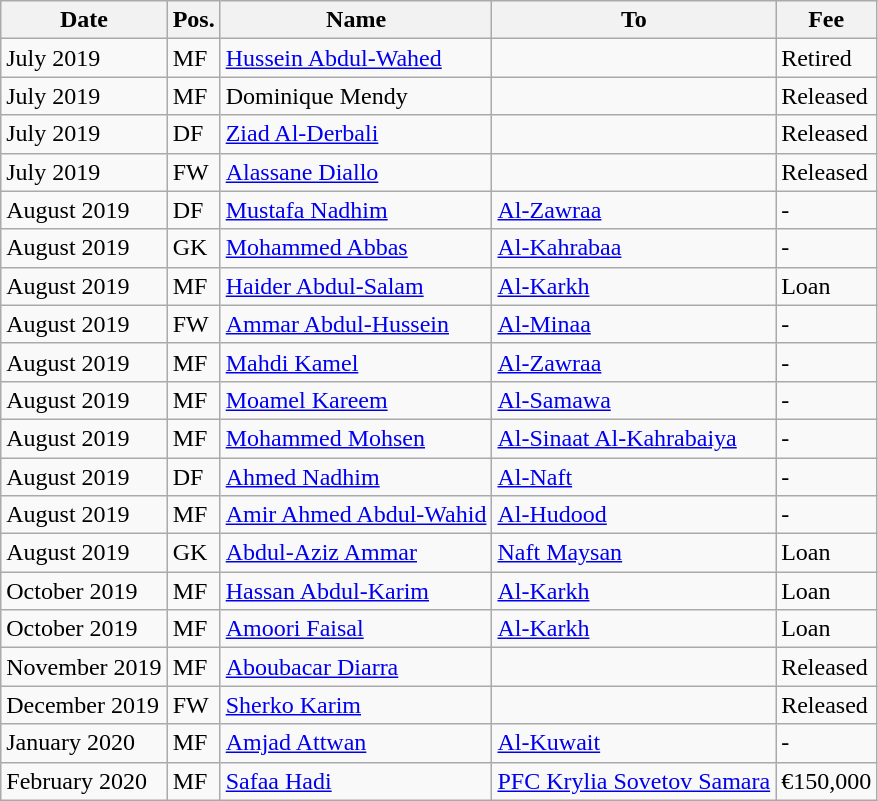<table class="wikitable">
<tr>
<th>Date</th>
<th>Pos.</th>
<th>Name</th>
<th>To</th>
<th>Fee</th>
</tr>
<tr>
<td>July 2019</td>
<td>MF</td>
<td> <a href='#'>Hussein Abdul-Wahed</a></td>
<td></td>
<td>Retired</td>
</tr>
<tr>
<td>July 2019</td>
<td>MF</td>
<td> Dominique Mendy</td>
<td></td>
<td>Released</td>
</tr>
<tr>
<td>July 2019</td>
<td>DF</td>
<td> <a href='#'>Ziad Al-Derbali</a></td>
<td></td>
<td>Released</td>
</tr>
<tr>
<td>July 2019</td>
<td>FW</td>
<td> <a href='#'>Alassane Diallo</a></td>
<td></td>
<td>Released</td>
</tr>
<tr>
<td>August 2019</td>
<td>DF</td>
<td> <a href='#'>Mustafa Nadhim</a></td>
<td> <a href='#'>Al-Zawraa</a></td>
<td>-</td>
</tr>
<tr>
<td>August 2019</td>
<td>GK</td>
<td> <a href='#'>Mohammed Abbas</a></td>
<td> <a href='#'>Al-Kahrabaa</a></td>
<td>-</td>
</tr>
<tr>
<td>August 2019</td>
<td>MF</td>
<td> <a href='#'>Haider Abdul-Salam</a></td>
<td> <a href='#'>Al-Karkh</a></td>
<td>Loan</td>
</tr>
<tr>
<td>August 2019</td>
<td>FW</td>
<td> <a href='#'>Ammar Abdul-Hussein</a></td>
<td> <a href='#'>Al-Minaa</a></td>
<td>-</td>
</tr>
<tr>
<td>August 2019</td>
<td>MF</td>
<td> <a href='#'>Mahdi Kamel</a></td>
<td> <a href='#'>Al-Zawraa</a></td>
<td>-</td>
</tr>
<tr>
<td>August 2019</td>
<td>MF</td>
<td> <a href='#'>Moamel Kareem</a></td>
<td> <a href='#'>Al-Samawa</a></td>
<td>-</td>
</tr>
<tr>
<td>August 2019</td>
<td>MF</td>
<td> <a href='#'>Mohammed Mohsen</a></td>
<td> <a href='#'>Al-Sinaat Al-Kahrabaiya</a></td>
<td>-</td>
</tr>
<tr>
<td>August 2019</td>
<td>DF</td>
<td> <a href='#'>Ahmed Nadhim</a></td>
<td> <a href='#'>Al-Naft</a></td>
<td>-</td>
</tr>
<tr>
<td>August 2019</td>
<td>MF</td>
<td> <a href='#'>Amir Ahmed Abdul-Wahid</a></td>
<td> <a href='#'>Al-Hudood</a></td>
<td>-</td>
</tr>
<tr>
<td>August 2019</td>
<td>GK</td>
<td> <a href='#'>Abdul-Aziz Ammar</a></td>
<td> <a href='#'>Naft Maysan</a></td>
<td>Loan</td>
</tr>
<tr>
<td>October 2019</td>
<td>MF</td>
<td> <a href='#'>Hassan Abdul-Karim</a></td>
<td> <a href='#'>Al-Karkh</a></td>
<td>Loan</td>
</tr>
<tr>
<td>October 2019</td>
<td>MF</td>
<td> <a href='#'>Amoori Faisal</a></td>
<td> <a href='#'>Al-Karkh</a></td>
<td>Loan</td>
</tr>
<tr>
<td>November 2019</td>
<td>MF</td>
<td> <a href='#'>Aboubacar Diarra</a></td>
<td></td>
<td>Released</td>
</tr>
<tr>
<td>December 2019</td>
<td>FW</td>
<td> <a href='#'>Sherko Karim</a></td>
<td></td>
<td>Released</td>
</tr>
<tr>
<td>January 2020</td>
<td>MF</td>
<td> <a href='#'>Amjad Attwan</a></td>
<td> <a href='#'>Al-Kuwait</a></td>
<td>-</td>
</tr>
<tr>
<td>February 2020</td>
<td>MF</td>
<td> <a href='#'>Safaa Hadi</a></td>
<td> <a href='#'>PFC Krylia Sovetov Samara</a></td>
<td>€150,000</td>
</tr>
</table>
